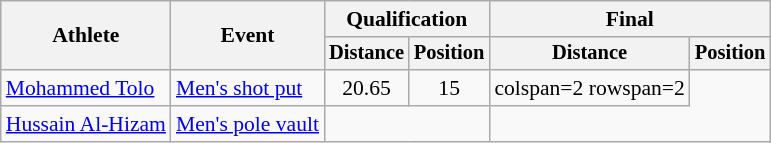<table class=wikitable style="font-size:90%">
<tr>
<th rowspan="2">Athlete</th>
<th rowspan="2">Event</th>
<th colspan="2">Qualification</th>
<th colspan="2">Final</th>
</tr>
<tr style="font-size:95%">
<th>Distance</th>
<th>Position</th>
<th>Distance</th>
<th>Position</th>
</tr>
<tr align=center>
<td align=left><a href='#'>Mohammed Tolo</a></td>
<td align=left><a href='#'>Men's shot put</a></td>
<td>20.65</td>
<td>15</td>
<td>colspan=2 rowspan=2 </td>
</tr>
<tr align=center>
<td align=left><a href='#'>Hussain Al-Hizam</a></td>
<td align=left><a href='#'>Men's pole vault</a></td>
<td colspan=2></td>
</tr>
</table>
